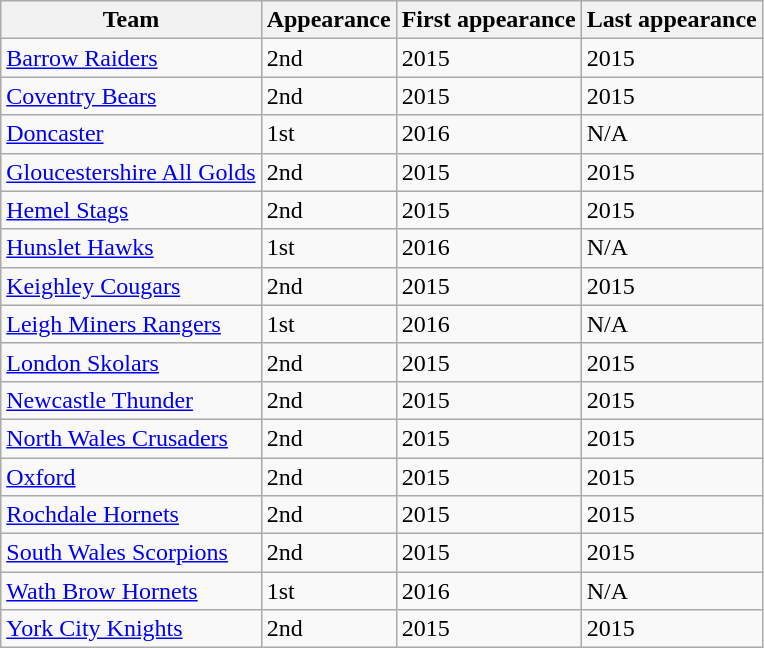<table class="wikitable sortable plainrowheaders">
<tr>
<th scope="col">Team</th>
<th scope="col">Appearance</th>
<th scope="col">First appearance</th>
<th scope="col">Last appearance</th>
</tr>
<tr>
<td> <a href='#'>Barrow Raiders</a></td>
<td>2nd</td>
<td>2015</td>
<td>2015</td>
</tr>
<tr>
<td> <a href='#'>Coventry Bears</a></td>
<td>2nd</td>
<td>2015</td>
<td>2015</td>
</tr>
<tr>
<td> <a href='#'>Doncaster</a></td>
<td>1st</td>
<td>2016</td>
<td>N/A</td>
</tr>
<tr>
<td> <a href='#'>Gloucestershire All Golds</a></td>
<td>2nd</td>
<td>2015</td>
<td>2015</td>
</tr>
<tr>
<td> <a href='#'>Hemel Stags</a></td>
<td>2nd</td>
<td>2015</td>
<td>2015</td>
</tr>
<tr>
<td> <a href='#'>Hunslet Hawks</a></td>
<td>1st</td>
<td>2016</td>
<td>N/A</td>
</tr>
<tr>
<td> <a href='#'>Keighley Cougars</a></td>
<td>2nd</td>
<td>2015</td>
<td>2015</td>
</tr>
<tr>
<td> <a href='#'>Leigh Miners Rangers</a></td>
<td>1st</td>
<td>2016</td>
<td>N/A</td>
</tr>
<tr>
<td> <a href='#'>London Skolars</a></td>
<td>2nd</td>
<td>2015</td>
<td>2015</td>
</tr>
<tr>
<td> <a href='#'>Newcastle Thunder</a></td>
<td>2nd</td>
<td>2015</td>
<td>2015</td>
</tr>
<tr>
<td> <a href='#'>North Wales Crusaders</a></td>
<td>2nd</td>
<td>2015</td>
<td>2015</td>
</tr>
<tr>
<td> <a href='#'>Oxford</a></td>
<td>2nd</td>
<td>2015</td>
<td>2015</td>
</tr>
<tr>
<td> <a href='#'>Rochdale Hornets</a></td>
<td>2nd</td>
<td>2015</td>
<td>2015</td>
</tr>
<tr>
<td> <a href='#'>South Wales Scorpions</a></td>
<td>2nd</td>
<td>2015</td>
<td>2015</td>
</tr>
<tr>
<td><a href='#'>Wath Brow Hornets</a></td>
<td>1st</td>
<td>2016</td>
<td>N/A</td>
</tr>
<tr>
<td> <a href='#'>York City Knights</a></td>
<td>2nd</td>
<td>2015</td>
<td>2015</td>
</tr>
</table>
